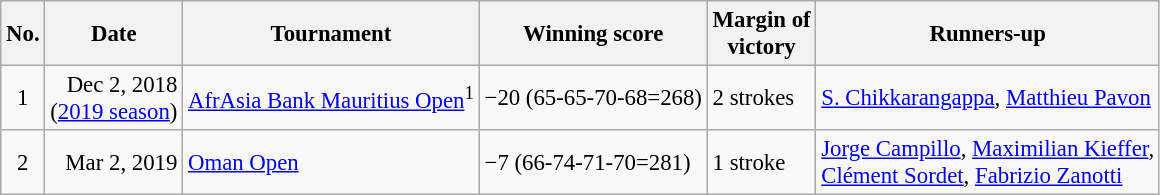<table class="wikitable" style="font-size:95%;">
<tr>
<th>No.</th>
<th>Date</th>
<th>Tournament</th>
<th>Winning score</th>
<th>Margin of<br>victory</th>
<th>Runners-up</th>
</tr>
<tr>
<td align=center>1</td>
<td align=right>Dec 2, 2018<br>(<a href='#'>2019 season</a>)</td>
<td><a href='#'>AfrAsia Bank Mauritius Open</a><sup>1</sup></td>
<td>−20 (65-65-70-68=268)</td>
<td>2 strokes</td>
<td> <a href='#'>S. Chikkarangappa</a>,  <a href='#'>Matthieu Pavon</a></td>
</tr>
<tr>
<td align=center>2</td>
<td align=right>Mar 2, 2019</td>
<td><a href='#'>Oman Open</a></td>
<td>−7 (66-74-71-70=281)</td>
<td>1 stroke</td>
<td> <a href='#'>Jorge Campillo</a>,  <a href='#'>Maximilian Kieffer</a>,<br> <a href='#'>Clément Sordet</a>,  <a href='#'>Fabrizio Zanotti</a></td>
</tr>
</table>
